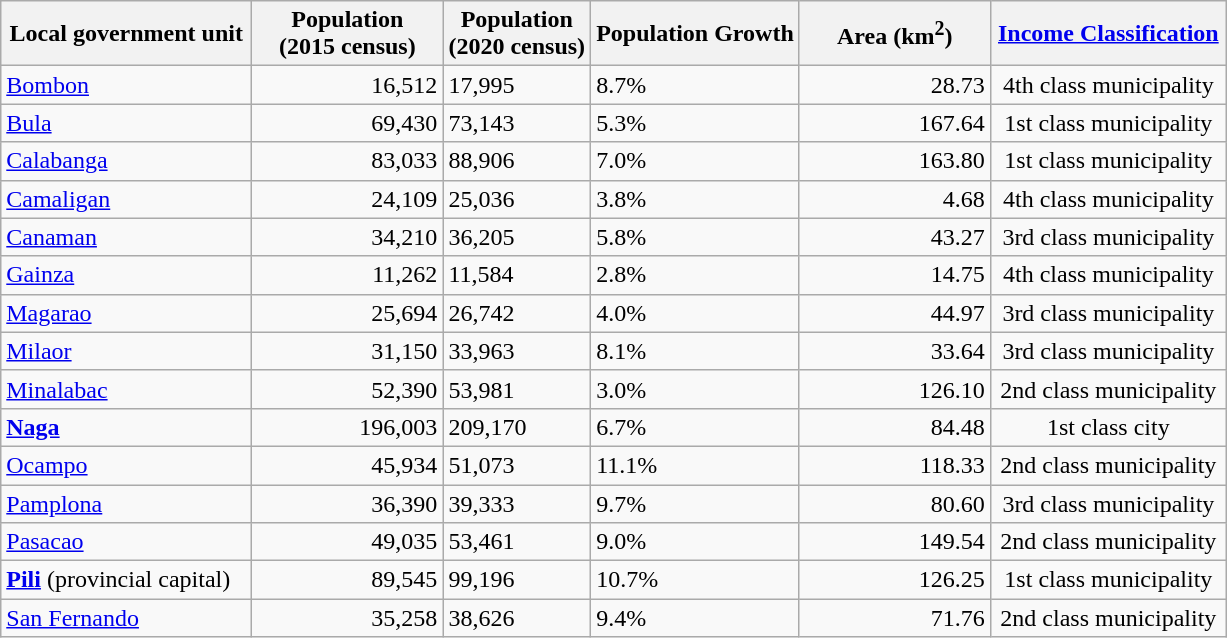<table class="wikitable sortable">
<tr>
<th width=160>Local government unit</th>
<th width=120>Population<br>(2015 census)</th>
<th>Population<br>(2020 census)</th>
<th>Population Growth</th>
<th width=120>Area (km<sup>2</sup>)</th>
<th width=150><a href='#'>Income Classification</a></th>
</tr>
<tr>
<td><a href='#'>Bombon</a></td>
<td align=right>16,512</td>
<td>17,995</td>
<td>8.7%</td>
<td align=right>28.73</td>
<td align=center>4th class municipality</td>
</tr>
<tr>
<td><a href='#'>Bula</a></td>
<td align=right>69,430</td>
<td>73,143</td>
<td>5.3%</td>
<td align=right>167.64</td>
<td align=center>1st class municipality</td>
</tr>
<tr>
<td><a href='#'>Calabanga</a></td>
<td align=right>83,033</td>
<td>88,906</td>
<td>7.0%</td>
<td align=right>163.80</td>
<td align=center>1st class municipality</td>
</tr>
<tr>
<td><a href='#'>Camaligan</a></td>
<td align=right>24,109</td>
<td>25,036</td>
<td>3.8%</td>
<td align=right>4.68</td>
<td align=center>4th class municipality</td>
</tr>
<tr>
<td><a href='#'>Canaman</a></td>
<td align=right>34,210</td>
<td>36,205</td>
<td>5.8%</td>
<td align=right>43.27</td>
<td align=center>3rd class municipality</td>
</tr>
<tr>
<td><a href='#'>Gainza</a></td>
<td align=right>11,262</td>
<td>11,584</td>
<td>2.8%</td>
<td align=right>14.75</td>
<td align=center>4th class municipality</td>
</tr>
<tr>
<td><a href='#'>Magarao</a></td>
<td align=right>25,694</td>
<td>26,742</td>
<td>4.0%</td>
<td align=right>44.97</td>
<td align=center>3rd class municipality</td>
</tr>
<tr>
<td><a href='#'>Milaor</a></td>
<td align=right>31,150</td>
<td>33,963</td>
<td>8.1%</td>
<td align=right>33.64</td>
<td align=center>3rd class municipality</td>
</tr>
<tr>
<td><a href='#'>Minalabac</a></td>
<td align=right>52,390</td>
<td>53,981</td>
<td>3.0%</td>
<td align=right>126.10</td>
<td align="center">2nd class municipality</td>
</tr>
<tr>
<td><strong><a href='#'>Naga</a></strong></td>
<td align=right>196,003</td>
<td>209,170</td>
<td>6.7%</td>
<td align=right>84.48</td>
<td align=center>1st class city</td>
</tr>
<tr>
<td><a href='#'>Ocampo</a></td>
<td align=right>45,934</td>
<td>51,073</td>
<td>11.1%</td>
<td align=right>118.33</td>
<td align=center>2nd class municipality</td>
</tr>
<tr>
<td><a href='#'>Pamplona</a></td>
<td align=right>36,390</td>
<td>39,333</td>
<td>9.7%</td>
<td align=right>80.60</td>
<td align=center>3rd class municipality</td>
</tr>
<tr>
<td><a href='#'>Pasacao</a></td>
<td align=right>49,035</td>
<td>53,461</td>
<td>9.0%</td>
<td align=right>149.54</td>
<td align=center>2nd class municipality</td>
</tr>
<tr>
<td><strong><a href='#'>Pili</a></strong> (provincial capital)</td>
<td align=right>89,545</td>
<td>99,196</td>
<td>10.7%</td>
<td align=right>126.25</td>
<td align=center>1st class municipality</td>
</tr>
<tr>
<td><a href='#'>San Fernando</a></td>
<td align=right>35,258</td>
<td>38,626</td>
<td>9.4%</td>
<td align=right>71.76</td>
<td align=center>2nd class municipality</td>
</tr>
</table>
